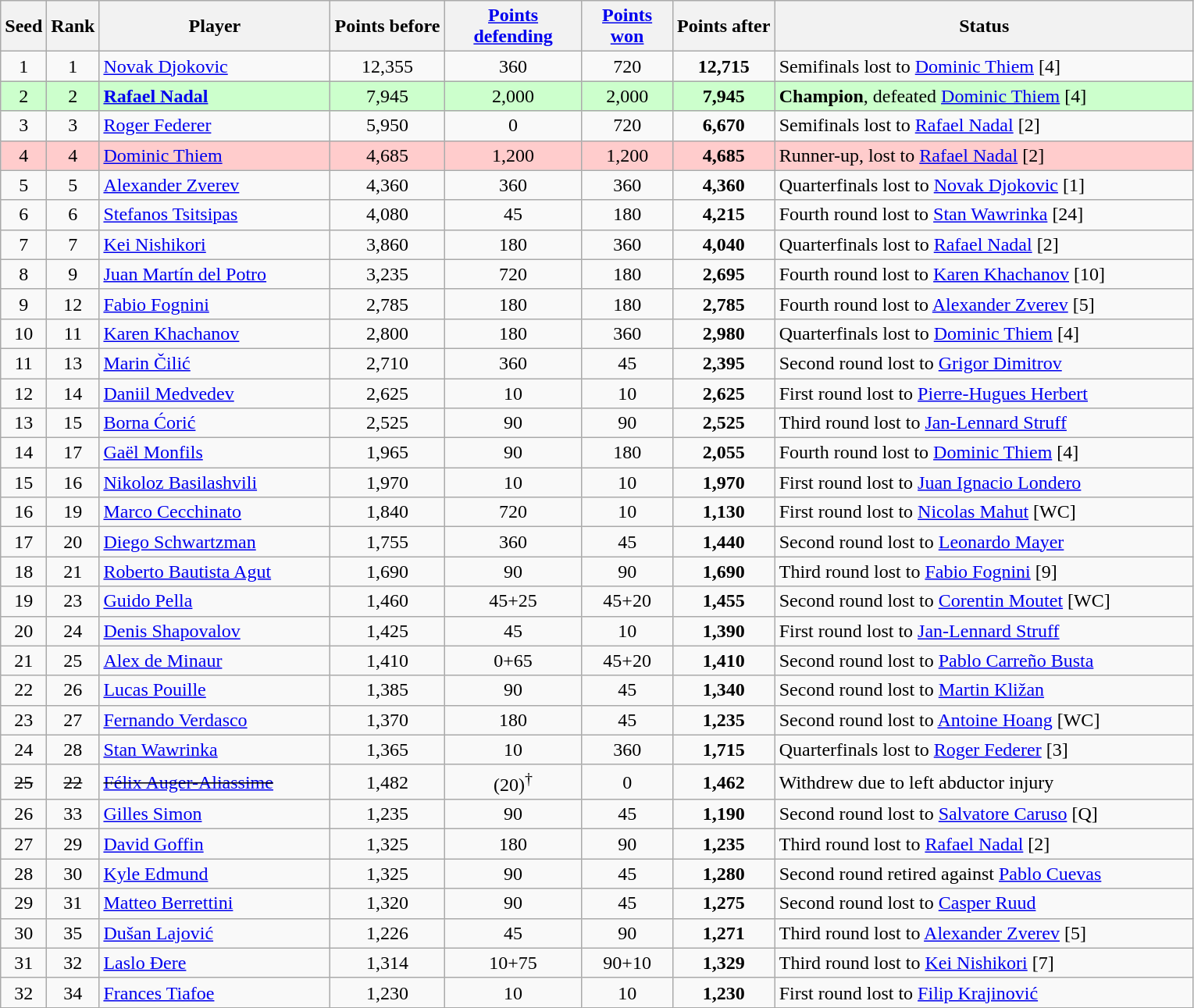<table class="wikitable sortable collapsible uncollapsed">
<tr>
<th style="width:30px;">Seed</th>
<th style="width:30px;">Rank</th>
<th style="width:190px;">Player</th>
<th style="width:90px;">Points before</th>
<th style="width:110px;"><a href='#'>Points defending</a></th>
<th style="width:70px;"><a href='#'>Points won</a></th>
<th style="width:80px;">Points after</th>
<th style="width:350px;">Status</th>
</tr>
<tr>
<td style="text-align:center;">1</td>
<td style="text-align:center;">1</td>
<td> <a href='#'>Novak Djokovic</a></td>
<td style="text-align:center;">12,355</td>
<td style="text-align:center;">360</td>
<td style="text-align:center;">720</td>
<td style="text-align:center;"><strong>12,715</strong></td>
<td>Semifinals lost to  <a href='#'>Dominic Thiem</a> [4]</td>
</tr>
<tr style="background-color:#cfc;">
<td style="text-align:center;">2</td>
<td style="text-align:center;">2</td>
<td> <strong><a href='#'>Rafael Nadal</a></strong></td>
<td style="text-align:center;">7,945</td>
<td style="text-align:center;">2,000</td>
<td style="text-align:center;">2,000</td>
<td style="text-align:center;"><strong>7,945</strong></td>
<td><strong>Champion</strong>, defeated  <a href='#'>Dominic Thiem</a> [4]</td>
</tr>
<tr>
<td style="text-align:center;">3</td>
<td style="text-align:center;">3</td>
<td> <a href='#'>Roger Federer</a></td>
<td style="text-align:center;">5,950</td>
<td style="text-align:center;">0</td>
<td style="text-align:center;">720</td>
<td style="text-align:center;"><strong>6,670</strong></td>
<td>Semifinals lost to  <a href='#'>Rafael Nadal</a> [2]</td>
</tr>
<tr style="background-color:#fcc;">
<td style="text-align:center;">4</td>
<td style="text-align:center;">4</td>
<td> <a href='#'>Dominic Thiem</a></td>
<td style="text-align:center;">4,685</td>
<td style="text-align:center;">1,200</td>
<td style="text-align:center;">1,200</td>
<td style="text-align:center;"><strong>4,685</strong></td>
<td>Runner-up, lost to  <a href='#'>Rafael Nadal</a> [2]</td>
</tr>
<tr>
<td style="text-align:center;">5</td>
<td style="text-align:center;">5</td>
<td> <a href='#'>Alexander Zverev</a></td>
<td style="text-align:center;">4,360</td>
<td style="text-align:center;">360</td>
<td style="text-align:center;">360</td>
<td style="text-align:center;"><strong>4,360</strong></td>
<td>Quarterfinals lost to  <a href='#'>Novak Djokovic</a>  [1]</td>
</tr>
<tr>
<td style="text-align:center;">6</td>
<td style="text-align:center;">6</td>
<td> <a href='#'>Stefanos Tsitsipas</a></td>
<td style="text-align:center;">4,080</td>
<td style="text-align:center;">45</td>
<td style="text-align:center;">180</td>
<td style="text-align:center;"><strong>4,215</strong></td>
<td>Fourth round lost to  <a href='#'>Stan Wawrinka</a> [24]</td>
</tr>
<tr>
<td style="text-align:center;">7</td>
<td style="text-align:center;">7</td>
<td> <a href='#'>Kei Nishikori</a></td>
<td style="text-align:center;">3,860</td>
<td style="text-align:center;">180</td>
<td style="text-align:center;">360</td>
<td style="text-align:center;"><strong>4,040</strong></td>
<td>Quarterfinals lost to  <a href='#'>Rafael Nadal</a> [2]</td>
</tr>
<tr>
<td style="text-align:center;">8</td>
<td style="text-align:center;">9</td>
<td> <a href='#'>Juan Martín del Potro</a></td>
<td style="text-align:center;">3,235</td>
<td style="text-align:center;">720</td>
<td style="text-align:center;">180</td>
<td style="text-align:center;"><strong>2,695</strong></td>
<td>Fourth round lost to  <a href='#'>Karen Khachanov</a> [10]</td>
</tr>
<tr>
<td style="text-align:center;">9</td>
<td style="text-align:center;">12</td>
<td> <a href='#'>Fabio Fognini</a></td>
<td style="text-align:center;">2,785</td>
<td style="text-align:center;">180</td>
<td style="text-align:center;">180</td>
<td style="text-align:center;"><strong>2,785</strong></td>
<td>Fourth round lost to  <a href='#'>Alexander Zverev</a> [5]</td>
</tr>
<tr>
<td style="text-align:center;">10</td>
<td style="text-align:center;">11</td>
<td> <a href='#'>Karen Khachanov</a></td>
<td style="text-align:center;">2,800</td>
<td style="text-align:center;">180</td>
<td style="text-align:center;">360</td>
<td style="text-align:center;"><strong>2,980</strong></td>
<td>Quarterfinals lost to  <a href='#'>Dominic Thiem</a> [4]</td>
</tr>
<tr>
<td style="text-align:center;">11</td>
<td style="text-align:center;">13</td>
<td> <a href='#'>Marin Čilić</a></td>
<td style="text-align:center;">2,710</td>
<td style="text-align:center;">360</td>
<td style="text-align:center;">45</td>
<td style="text-align:center;"><strong>2,395</strong></td>
<td>Second round lost to  <a href='#'>Grigor Dimitrov</a></td>
</tr>
<tr>
<td style="text-align:center;">12</td>
<td style="text-align:center;">14</td>
<td> <a href='#'>Daniil Medvedev</a></td>
<td style="text-align:center;">2,625</td>
<td style="text-align:center;">10</td>
<td style="text-align:center;">10</td>
<td style="text-align:center;"><strong>2,625</strong></td>
<td>First round lost to  <a href='#'>Pierre-Hugues Herbert</a></td>
</tr>
<tr>
<td style="text-align:center;">13</td>
<td style="text-align:center;">15</td>
<td> <a href='#'>Borna Ćorić</a></td>
<td style="text-align:center;">2,525</td>
<td style="text-align:center;">90</td>
<td style="text-align:center;">90</td>
<td style="text-align:center;"><strong>2,525</strong></td>
<td>Third round lost to  <a href='#'>Jan-Lennard Struff</a></td>
</tr>
<tr>
<td style="text-align:center;">14</td>
<td style="text-align:center;">17</td>
<td> <a href='#'>Gaël Monfils</a></td>
<td style="text-align:center;">1,965</td>
<td style="text-align:center;">90</td>
<td style="text-align:center;">180</td>
<td style="text-align:center;"><strong>2,055</strong></td>
<td>Fourth round lost to  <a href='#'>Dominic Thiem</a> [4]</td>
</tr>
<tr>
<td style="text-align:center;">15</td>
<td style="text-align:center;">16</td>
<td> <a href='#'>Nikoloz Basilashvili</a></td>
<td style="text-align:center;">1,970</td>
<td style="text-align:center;">10</td>
<td style="text-align:center;">10</td>
<td style="text-align:center;"><strong>1,970</strong></td>
<td>First round lost to  <a href='#'>Juan Ignacio Londero</a></td>
</tr>
<tr>
<td style="text-align:center;">16</td>
<td style="text-align:center;">19</td>
<td> <a href='#'>Marco Cecchinato</a></td>
<td style="text-align:center;">1,840</td>
<td style="text-align:center;">720</td>
<td style="text-align:center;">10</td>
<td style="text-align:center;"><strong>1,130</strong></td>
<td>First round lost to  <a href='#'>Nicolas Mahut</a> [WC]</td>
</tr>
<tr>
<td style="text-align:center;">17</td>
<td style="text-align:center;">20</td>
<td> <a href='#'>Diego Schwartzman</a></td>
<td style="text-align:center;">1,755</td>
<td style="text-align:center;">360</td>
<td style="text-align:center;">45</td>
<td style="text-align:center;"><strong>1,440</strong></td>
<td>Second round lost to  <a href='#'>Leonardo Mayer</a></td>
</tr>
<tr>
<td style="text-align:center;">18</td>
<td style="text-align:center;">21</td>
<td> <a href='#'>Roberto Bautista Agut</a></td>
<td style="text-align:center;">1,690</td>
<td style="text-align:center;">90</td>
<td style="text-align:center;">90</td>
<td style="text-align:center;"><strong>1,690</strong></td>
<td>Third round lost to  <a href='#'>Fabio Fognini</a> [9]</td>
</tr>
<tr>
<td style="text-align:center;">19</td>
<td style="text-align:center;">23</td>
<td> <a href='#'>Guido Pella</a></td>
<td style="text-align:center;">1,460</td>
<td style="text-align:center;">45+25</td>
<td style="text-align:center;">45+20</td>
<td style="text-align:center;"><strong>1,455</strong></td>
<td>Second round lost to  <a href='#'>Corentin Moutet</a> [WC]</td>
</tr>
<tr>
<td style="text-align:center;">20</td>
<td style="text-align:center;">24</td>
<td> <a href='#'>Denis Shapovalov</a></td>
<td style="text-align:center;">1,425</td>
<td style="text-align:center;">45</td>
<td style="text-align:center;">10</td>
<td style="text-align:center;"><strong>1,390</strong></td>
<td>First round lost to  <a href='#'>Jan-Lennard Struff</a></td>
</tr>
<tr>
<td style="text-align:center;">21</td>
<td style="text-align:center;">25</td>
<td> <a href='#'>Alex de Minaur</a></td>
<td style="text-align:center;">1,410</td>
<td style="text-align:center;">0+65</td>
<td style="text-align:center;">45+20</td>
<td style="text-align:center;"><strong>1,410</strong></td>
<td>Second round lost to  <a href='#'>Pablo Carreño Busta</a></td>
</tr>
<tr>
<td style="text-align:center;">22</td>
<td style="text-align:center;">26</td>
<td> <a href='#'>Lucas Pouille</a></td>
<td style="text-align:center;">1,385</td>
<td style="text-align:center;">90</td>
<td style="text-align:center;">45</td>
<td style="text-align:center;"><strong>1,340</strong></td>
<td>Second round lost to  <a href='#'>Martin Kližan</a></td>
</tr>
<tr>
<td style="text-align:center;">23</td>
<td style="text-align:center;">27</td>
<td> <a href='#'>Fernando Verdasco</a></td>
<td style="text-align:center;">1,370</td>
<td style="text-align:center;">180</td>
<td style="text-align:center;">45</td>
<td style="text-align:center;"><strong>1,235</strong></td>
<td>Second round lost to  <a href='#'>Antoine Hoang</a> [WC]</td>
</tr>
<tr>
<td style="text-align:center;">24</td>
<td style="text-align:center;">28</td>
<td> <a href='#'>Stan Wawrinka</a></td>
<td style="text-align:center;">1,365</td>
<td style="text-align:center;">10</td>
<td style="text-align:center;">360</td>
<td style="text-align:center;"><strong>1,715</strong></td>
<td>Quarterfinals lost to  <a href='#'>Roger Federer</a> [3]</td>
</tr>
<tr>
<td style="text-align:center;"><s>25</s></td>
<td style="text-align:center;"><s>22</s></td>
<td><s> <a href='#'>Félix Auger-Aliassime</a></s></td>
<td style="text-align:center;">1,482</td>
<td style="text-align:center;">(20)<sup>†</sup></td>
<td style="text-align:center;">0</td>
<td style="text-align:center;"><strong>1,462</strong></td>
<td>Withdrew due to left abductor injury</td>
</tr>
<tr>
<td style="text-align:center;">26</td>
<td style="text-align:center;">33</td>
<td> <a href='#'>Gilles Simon</a></td>
<td style="text-align:center;">1,235</td>
<td style="text-align:center;">90</td>
<td style="text-align:center;">45</td>
<td style="text-align:center;"><strong>1,190</strong></td>
<td>Second round lost to  <a href='#'>Salvatore Caruso</a> [Q]</td>
</tr>
<tr>
<td style="text-align:center;">27</td>
<td style="text-align:center;">29</td>
<td> <a href='#'>David Goffin</a></td>
<td style="text-align:center;">1,325</td>
<td style="text-align:center;">180</td>
<td style="text-align:center;">90</td>
<td style="text-align:center;"><strong>1,235</strong></td>
<td>Third round lost to  <a href='#'>Rafael Nadal</a> [2]</td>
</tr>
<tr>
<td style="text-align:center;">28</td>
<td style="text-align:center;">30</td>
<td> <a href='#'>Kyle Edmund</a></td>
<td style="text-align:center;">1,325</td>
<td style="text-align:center;">90</td>
<td style="text-align:center;">45</td>
<td style="text-align:center;"><strong>1,280</strong></td>
<td>Second round retired against  <a href='#'>Pablo Cuevas</a></td>
</tr>
<tr>
<td style="text-align:center;">29</td>
<td style="text-align:center;">31</td>
<td> <a href='#'>Matteo Berrettini</a></td>
<td style="text-align:center;">1,320</td>
<td style="text-align:center;">90</td>
<td style="text-align:center;">45</td>
<td style="text-align:center;"><strong>1,275</strong></td>
<td>Second round lost to  <a href='#'>Casper Ruud</a></td>
</tr>
<tr>
<td style="text-align:center;">30</td>
<td style="text-align:center;">35</td>
<td> <a href='#'>Dušan Lajović</a></td>
<td style="text-align:center;">1,226</td>
<td style="text-align:center;">45</td>
<td style="text-align:center;">90</td>
<td style="text-align:center;"><strong>1,271</strong></td>
<td>Third round lost to  <a href='#'>Alexander Zverev</a> [5]</td>
</tr>
<tr>
<td style="text-align:center;">31</td>
<td style="text-align:center;">32</td>
<td> <a href='#'>Laslo Đere</a></td>
<td style="text-align:center;">1,314</td>
<td style="text-align:center;">10+75</td>
<td style="text-align:center;">90+10</td>
<td style="text-align:center;"><strong>1,329</strong></td>
<td>Third round lost to  <a href='#'>Kei Nishikori</a> [7]</td>
</tr>
<tr>
<td style="text-align:center;">32</td>
<td style="text-align:center;">34</td>
<td> <a href='#'>Frances Tiafoe</a></td>
<td style="text-align:center;">1,230</td>
<td style="text-align:center;">10</td>
<td style="text-align:center;">10</td>
<td style="text-align:center;"><strong>1,230</strong></td>
<td>First round lost to  <a href='#'>Filip Krajinović</a></td>
</tr>
</table>
